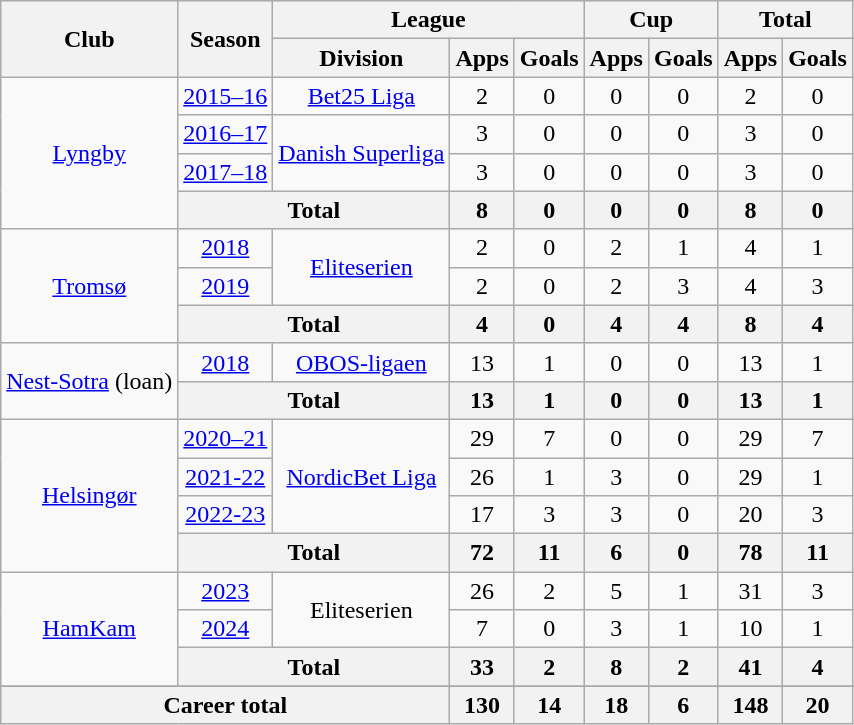<table class="wikitable" style="text-align: center;">
<tr>
<th rowspan="2">Club</th>
<th rowspan="2">Season</th>
<th colspan="3">League</th>
<th colspan="2">Cup</th>
<th colspan="2">Total</th>
</tr>
<tr>
<th>Division</th>
<th>Apps</th>
<th>Goals</th>
<th>Apps</th>
<th>Goals</th>
<th>Apps</th>
<th>Goals</th>
</tr>
<tr>
<td rowspan="4"><a href='#'>Lyngby</a></td>
<td><a href='#'>2015–16</a></td>
<td><a href='#'>Bet25 Liga</a></td>
<td>2</td>
<td>0</td>
<td>0</td>
<td>0</td>
<td>2</td>
<td>0</td>
</tr>
<tr>
<td><a href='#'>2016–17</a></td>
<td rowspan="2"><a href='#'>Danish Superliga</a></td>
<td>3</td>
<td>0</td>
<td>0</td>
<td>0</td>
<td>3</td>
<td>0</td>
</tr>
<tr>
<td><a href='#'>2017–18</a></td>
<td>3</td>
<td>0</td>
<td>0</td>
<td>0</td>
<td>3</td>
<td>0</td>
</tr>
<tr>
<th colspan="2">Total</th>
<th>8</th>
<th>0</th>
<th>0</th>
<th>0</th>
<th>8</th>
<th>0</th>
</tr>
<tr>
<td rowspan="3"><a href='#'>Tromsø</a></td>
<td><a href='#'>2018</a></td>
<td rowspan="2"><a href='#'>Eliteserien</a></td>
<td>2</td>
<td>0</td>
<td>2</td>
<td>1</td>
<td>4</td>
<td>1</td>
</tr>
<tr>
<td><a href='#'>2019</a></td>
<td>2</td>
<td>0</td>
<td>2</td>
<td>3</td>
<td>4</td>
<td>3</td>
</tr>
<tr>
<th colspan="2">Total</th>
<th>4</th>
<th>0</th>
<th>4</th>
<th>4</th>
<th>8</th>
<th>4</th>
</tr>
<tr>
<td rowspan="2"><a href='#'>Nest-Sotra</a> (loan)</td>
<td><a href='#'>2018</a></td>
<td><a href='#'>OBOS-ligaen</a></td>
<td>13</td>
<td>1</td>
<td>0</td>
<td>0</td>
<td>13</td>
<td>1</td>
</tr>
<tr>
<th colspan="2">Total</th>
<th>13</th>
<th>1</th>
<th>0</th>
<th>0</th>
<th>13</th>
<th>1</th>
</tr>
<tr>
<td rowspan="4"><a href='#'>Helsingør</a></td>
<td><a href='#'>2020–21</a></td>
<td rowspan="3"><a href='#'>NordicBet Liga</a></td>
<td>29</td>
<td>7</td>
<td>0</td>
<td>0</td>
<td>29</td>
<td>7</td>
</tr>
<tr>
<td><a href='#'>2021-22</a></td>
<td>26</td>
<td>1</td>
<td>3</td>
<td>0</td>
<td>29</td>
<td>1</td>
</tr>
<tr>
<td><a href='#'>2022-23</a></td>
<td>17</td>
<td>3</td>
<td>3</td>
<td>0</td>
<td>20</td>
<td>3</td>
</tr>
<tr>
<th colspan="2">Total</th>
<th>72</th>
<th>11</th>
<th>6</th>
<th>0</th>
<th>78</th>
<th>11</th>
</tr>
<tr>
<td rowspan="3"><a href='#'>HamKam</a></td>
<td><a href='#'>2023</a></td>
<td rowspan="2">Eliteserien</td>
<td>26</td>
<td>2</td>
<td>5</td>
<td>1</td>
<td>31</td>
<td>3</td>
</tr>
<tr>
<td><a href='#'>2024</a></td>
<td>7</td>
<td>0</td>
<td>3</td>
<td>1</td>
<td>10</td>
<td>1</td>
</tr>
<tr>
<th colspan="2">Total</th>
<th>33</th>
<th>2</th>
<th>8</th>
<th>2</th>
<th>41</th>
<th>4</th>
</tr>
<tr>
</tr>
<tr>
<th colspan="3">Career total</th>
<th>130</th>
<th>14</th>
<th>18</th>
<th>6</th>
<th>148</th>
<th>20</th>
</tr>
</table>
